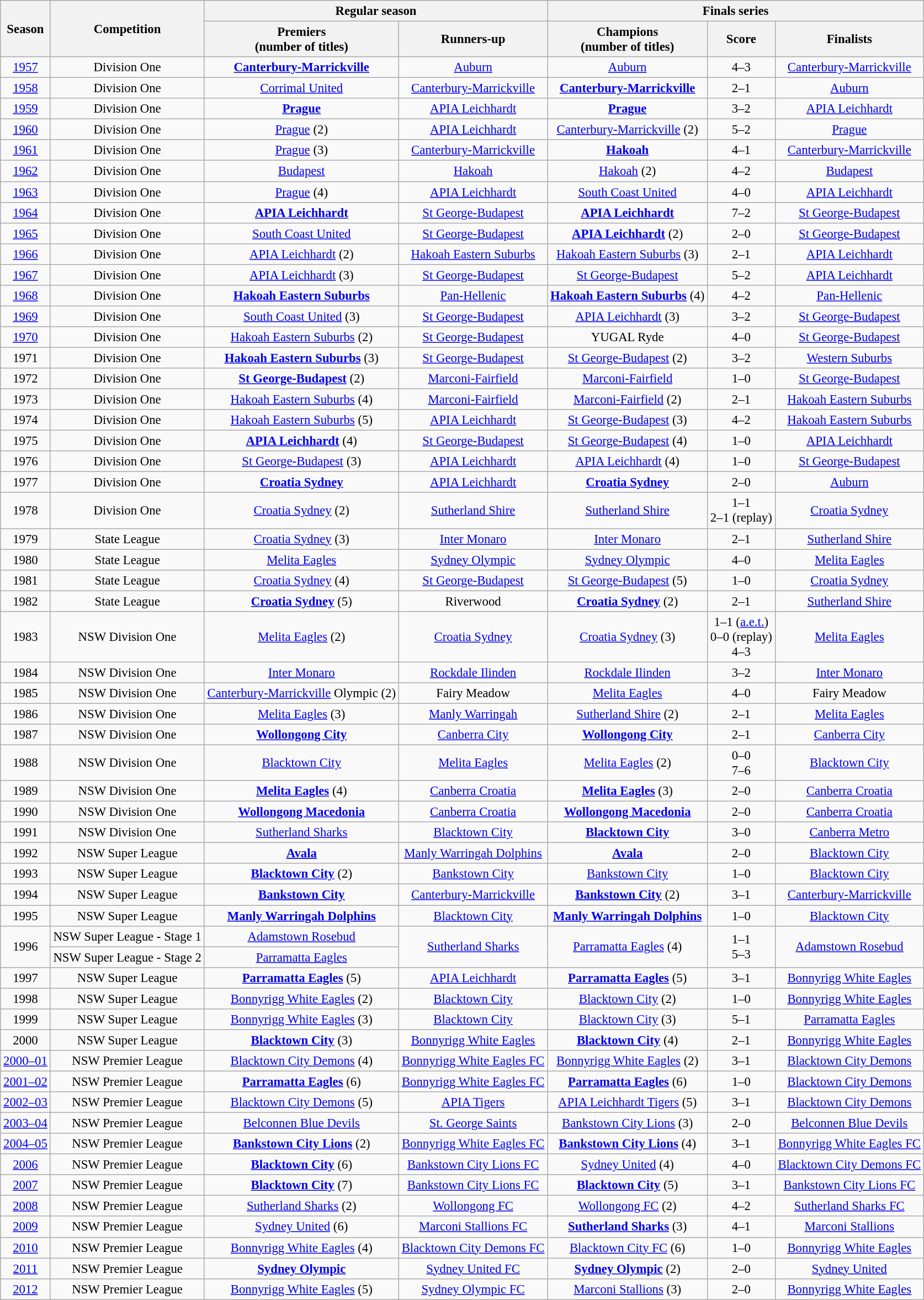<table class="wikitable" style="text-align:center; font-size:95%">
<tr>
<th rowspan=2>Season</th>
<th rowspan=2>Competition</th>
<th colspan=2>Regular season</th>
<th colspan=3>Finals series</th>
</tr>
<tr>
<th>Premiers <br>(number of titles)</th>
<th>Runners-up</th>
<th>Champions <br>(number of titles)</th>
<th>Score</th>
<th>Finalists</th>
</tr>
<tr>
<td><a href='#'>1957</a></td>
<td>Division One</td>
<td><strong><a href='#'>Canterbury-Marrickville</a></strong></td>
<td><a href='#'>Auburn</a></td>
<td><a href='#'>Auburn</a></td>
<td>4–3</td>
<td><a href='#'>Canterbury-Marrickville</a></td>
</tr>
<tr>
<td><a href='#'>1958</a></td>
<td>Division One</td>
<td><a href='#'>Corrimal United</a></td>
<td><a href='#'>Canterbury-Marrickville</a></td>
<td><strong><a href='#'>Canterbury-Marrickville</a></strong></td>
<td>2–1</td>
<td><a href='#'>Auburn</a></td>
</tr>
<tr>
<td><a href='#'>1959</a></td>
<td>Division One</td>
<td><strong><a href='#'>Prague</a></strong></td>
<td><a href='#'>APIA Leichhardt</a></td>
<td><strong><a href='#'>Prague</a></strong></td>
<td>3–2</td>
<td><a href='#'>APIA Leichhardt</a></td>
</tr>
<tr>
<td><a href='#'>1960</a></td>
<td>Division One</td>
<td><a href='#'>Prague</a> (2)</td>
<td><a href='#'>APIA Leichhardt</a></td>
<td><a href='#'>Canterbury-Marrickville</a> (2)</td>
<td>5–2</td>
<td><a href='#'>Prague</a></td>
</tr>
<tr>
<td><a href='#'>1961</a></td>
<td>Division One</td>
<td><a href='#'>Prague</a> (3)</td>
<td><a href='#'>Canterbury-Marrickville</a></td>
<td><strong><a href='#'>Hakoah</a></strong></td>
<td>4–1</td>
<td><a href='#'>Canterbury-Marrickville</a></td>
</tr>
<tr>
<td><a href='#'>1962</a></td>
<td>Division One</td>
<td><a href='#'>Budapest</a></td>
<td><a href='#'>Hakoah</a></td>
<td><a href='#'>Hakoah</a> (2)</td>
<td>4–2</td>
<td><a href='#'>Budapest</a></td>
</tr>
<tr>
<td><a href='#'>1963</a></td>
<td>Division One</td>
<td><a href='#'>Prague</a> (4)</td>
<td><a href='#'>APIA Leichhardt</a></td>
<td><a href='#'>South Coast United</a></td>
<td>4–0</td>
<td><a href='#'>APIA Leichhardt</a></td>
</tr>
<tr>
<td><a href='#'>1964</a></td>
<td>Division One</td>
<td><strong><a href='#'>APIA Leichhardt</a></strong></td>
<td><a href='#'>St George-Budapest</a></td>
<td><strong><a href='#'>APIA Leichhardt</a></strong></td>
<td>7–2</td>
<td><a href='#'>St George-Budapest</a></td>
</tr>
<tr>
<td><a href='#'>1965</a></td>
<td>Division One</td>
<td><a href='#'>South Coast United</a></td>
<td><a href='#'>St George-Budapest</a></td>
<td><strong><a href='#'>APIA Leichhardt</a></strong> (2)</td>
<td>2–0</td>
<td><a href='#'>St George-Budapest</a></td>
</tr>
<tr>
<td><a href='#'>1966</a></td>
<td>Division One</td>
<td><a href='#'>APIA Leichhardt</a> (2)</td>
<td><a href='#'>Hakoah Eastern Suburbs</a></td>
<td><a href='#'>Hakoah Eastern Suburbs</a> (3)</td>
<td>2–1</td>
<td><a href='#'>APIA Leichhardt</a></td>
</tr>
<tr>
<td><a href='#'>1967</a></td>
<td>Division One</td>
<td><a href='#'>APIA Leichhardt</a> (3)</td>
<td><a href='#'>St George-Budapest</a></td>
<td><a href='#'>St George-Budapest</a></td>
<td>5–2</td>
<td><a href='#'>APIA Leichhardt</a></td>
</tr>
<tr>
<td><a href='#'>1968</a></td>
<td>Division One</td>
<td><strong><a href='#'>Hakoah Eastern Suburbs</a></strong></td>
<td><a href='#'>Pan-Hellenic</a></td>
<td><strong><a href='#'>Hakoah Eastern Suburbs</a></strong> (4)</td>
<td>4–2</td>
<td><a href='#'>Pan-Hellenic</a></td>
</tr>
<tr>
<td><a href='#'>1969</a></td>
<td>Division One</td>
<td><a href='#'>South Coast United</a> (3)</td>
<td><a href='#'>St George-Budapest</a></td>
<td><a href='#'>APIA Leichhardt</a> (3)</td>
<td>3–2</td>
<td><a href='#'>St George-Budapest</a></td>
</tr>
<tr>
<td><a href='#'>1970</a></td>
<td>Division One</td>
<td><a href='#'>Hakoah Eastern Suburbs</a> (2)</td>
<td><a href='#'>St George-Budapest</a></td>
<td>YUGAL Ryde</td>
<td>4–0</td>
<td><a href='#'>St George-Budapest</a></td>
</tr>
<tr>
<td>1971</td>
<td>Division One</td>
<td><strong><a href='#'>Hakoah Eastern Suburbs</a></strong> (3)</td>
<td><a href='#'>St George-Budapest</a></td>
<td><a href='#'>St George-Budapest</a> (2)</td>
<td>3–2</td>
<td><a href='#'>Western Suburbs</a></td>
</tr>
<tr>
<td>1972</td>
<td>Division One</td>
<td><strong><a href='#'>St George-Budapest</a></strong> (2)</td>
<td><a href='#'>Marconi-Fairfield</a></td>
<td><a href='#'>Marconi-Fairfield</a></td>
<td>1–0</td>
<td><a href='#'>St George-Budapest</a></td>
</tr>
<tr>
<td>1973</td>
<td>Division One</td>
<td><a href='#'>Hakoah Eastern Suburbs</a> (4)</td>
<td><a href='#'>Marconi-Fairfield</a></td>
<td><a href='#'>Marconi-Fairfield</a> (2)</td>
<td>2–1</td>
<td><a href='#'>Hakoah Eastern Suburbs</a></td>
</tr>
<tr>
<td>1974</td>
<td>Division One</td>
<td><a href='#'>Hakoah Eastern Suburbs</a> (5)</td>
<td><a href='#'>APIA Leichhardt</a></td>
<td><a href='#'>St George-Budapest</a> (3)</td>
<td>4–2</td>
<td><a href='#'>Hakoah Eastern Suburbs</a></td>
</tr>
<tr>
<td>1975</td>
<td>Division One</td>
<td><strong><a href='#'>APIA Leichhardt</a></strong> (4)</td>
<td><a href='#'>St George-Budapest</a></td>
<td><a href='#'>St George-Budapest</a> (4)</td>
<td>1–0</td>
<td><a href='#'>APIA Leichhardt</a></td>
</tr>
<tr>
<td>1976</td>
<td>Division One</td>
<td><a href='#'>St George-Budapest</a> (3)</td>
<td><a href='#'>APIA Leichhardt</a></td>
<td><a href='#'>APIA Leichhardt</a> (4)</td>
<td>1–0</td>
<td><a href='#'>St George-Budapest</a></td>
</tr>
<tr>
<td>1977</td>
<td>Division One</td>
<td><strong><a href='#'>Croatia Sydney</a></strong></td>
<td><a href='#'>APIA Leichhardt</a></td>
<td><strong><a href='#'>Croatia Sydney</a></strong></td>
<td>2–0</td>
<td><a href='#'>Auburn</a></td>
</tr>
<tr>
<td>1978</td>
<td>Division One</td>
<td><a href='#'>Croatia Sydney</a> (2)</td>
<td><a href='#'>Sutherland Shire</a></td>
<td><a href='#'>Sutherland Shire</a></td>
<td>1–1 <br> 2–1 (replay)</td>
<td><a href='#'>Croatia Sydney</a></td>
</tr>
<tr>
<td>1979</td>
<td>State League</td>
<td><a href='#'>Croatia Sydney</a> (3)</td>
<td><a href='#'>Inter Monaro</a></td>
<td><a href='#'>Inter Monaro</a></td>
<td>2–1</td>
<td><a href='#'>Sutherland Shire</a></td>
</tr>
<tr>
<td>1980</td>
<td>State League</td>
<td><a href='#'>Melita Eagles</a></td>
<td><a href='#'>Sydney Olympic</a></td>
<td><a href='#'>Sydney Olympic</a></td>
<td>4–0</td>
<td><a href='#'>Melita Eagles</a></td>
</tr>
<tr>
<td>1981</td>
<td>State League</td>
<td><a href='#'>Croatia Sydney</a> (4)</td>
<td><a href='#'>St George-Budapest</a></td>
<td><a href='#'>St George-Budapest</a> (5)</td>
<td>1–0</td>
<td><a href='#'>Croatia Sydney</a></td>
</tr>
<tr>
<td>1982</td>
<td>State League</td>
<td><strong><a href='#'>Croatia Sydney</a></strong> (5)</td>
<td>Riverwood</td>
<td><strong><a href='#'>Croatia Sydney</a></strong> (2)</td>
<td>2–1</td>
<td><a href='#'>Sutherland Shire</a></td>
</tr>
<tr>
<td>1983</td>
<td>NSW Division One</td>
<td><a href='#'>Melita Eagles</a> (2)</td>
<td><a href='#'>Croatia Sydney</a></td>
<td><a href='#'>Croatia Sydney</a> (3)</td>
<td>1–1 (<a href='#'>a.e.t.</a>) <br> 0–0 (replay) <br> 4–3 </td>
<td><a href='#'>Melita Eagles</a></td>
</tr>
<tr>
<td>1984</td>
<td>NSW Division One</td>
<td><a href='#'>Inter Monaro</a></td>
<td><a href='#'>Rockdale Ilinden</a></td>
<td><a href='#'>Rockdale Ilinden</a></td>
<td>3–2</td>
<td><a href='#'>Inter Monaro</a></td>
</tr>
<tr>
<td>1985</td>
<td>NSW Division One</td>
<td><a href='#'>Canterbury-Marrickville</a> Olympic (2)</td>
<td>Fairy Meadow</td>
<td><a href='#'>Melita Eagles</a></td>
<td>4–0</td>
<td>Fairy Meadow</td>
</tr>
<tr>
<td>1986</td>
<td>NSW Division One</td>
<td><a href='#'>Melita Eagles</a> (3)</td>
<td><a href='#'>Manly Warringah</a></td>
<td><a href='#'>Sutherland Shire</a> (2)</td>
<td>2–1</td>
<td><a href='#'>Melita Eagles</a></td>
</tr>
<tr>
<td>1987</td>
<td>NSW Division One</td>
<td><strong><a href='#'>Wollongong City</a></strong></td>
<td><a href='#'>Canberra City</a></td>
<td><strong><a href='#'>Wollongong City</a></strong></td>
<td>2–1</td>
<td><a href='#'>Canberra City</a></td>
</tr>
<tr>
<td>1988</td>
<td>NSW Division One</td>
<td><a href='#'>Blacktown City</a></td>
<td><a href='#'>Melita Eagles</a></td>
<td><a href='#'>Melita Eagles</a> (2)</td>
<td>0–0 <br> 7–6 </td>
<td><a href='#'>Blacktown City</a></td>
</tr>
<tr>
<td>1989</td>
<td>NSW Division One</td>
<td><strong><a href='#'>Melita Eagles</a></strong> (4)</td>
<td><a href='#'>Canberra Croatia</a></td>
<td><strong><a href='#'>Melita Eagles</a></strong> (3)</td>
<td>2–0</td>
<td><a href='#'>Canberra Croatia</a></td>
</tr>
<tr>
<td>1990</td>
<td>NSW Division One</td>
<td><strong><a href='#'>Wollongong Macedonia</a></strong></td>
<td><a href='#'>Canberra Croatia</a></td>
<td><strong><a href='#'>Wollongong Macedonia</a></strong></td>
<td>2–0</td>
<td><a href='#'>Canberra Croatia</a></td>
</tr>
<tr>
<td>1991</td>
<td>NSW Division One</td>
<td><a href='#'>Sutherland Sharks</a></td>
<td><a href='#'>Blacktown City</a></td>
<td><strong><a href='#'>Blacktown City</a></strong></td>
<td>3–0</td>
<td><a href='#'>Canberra Metro</a></td>
</tr>
<tr>
<td>1992</td>
<td>NSW Super League</td>
<td><strong><u><a href='#'>Avala</a></u></strong></td>
<td><a href='#'>Manly Warringah Dolphins</a></td>
<td><strong><u><a href='#'>Avala</a></u></strong></td>
<td>2–0</td>
<td><a href='#'>Blacktown City</a></td>
</tr>
<tr>
<td>1993</td>
<td>NSW Super League</td>
<td><strong><a href='#'>Blacktown City</a></strong> (2)</td>
<td><a href='#'>Bankstown City</a></td>
<td><a href='#'>Bankstown City</a></td>
<td>1–0</td>
<td><a href='#'>Blacktown City</a></td>
</tr>
<tr>
<td>1994</td>
<td>NSW Super League</td>
<td><strong><u><a href='#'>Bankstown City</a></u></strong></td>
<td><a href='#'>Canterbury-Marrickville</a></td>
<td><strong><u><a href='#'>Bankstown City</a></u></strong> (2)</td>
<td>3–1</td>
<td><a href='#'>Canterbury-Marrickville</a></td>
</tr>
<tr>
<td>1995</td>
<td>NSW Super League</td>
<td><strong><a href='#'>Manly Warringah Dolphins</a></strong></td>
<td><a href='#'>Blacktown City</a></td>
<td><strong><a href='#'>Manly Warringah Dolphins</a></strong></td>
<td>1–0</td>
<td><a href='#'>Blacktown City</a></td>
</tr>
<tr>
<td rowspan=2>1996</td>
<td>NSW Super League - Stage 1</td>
<td><a href='#'>Adamstown Rosebud</a></td>
<td rowspan=2><a href='#'>Sutherland Sharks</a></td>
<td rowspan=2><a href='#'>Parramatta Eagles</a> (4)</td>
<td rowspan=2>1–1 <br> 5–3 </td>
<td rowspan=2><a href='#'>Adamstown Rosebud</a></td>
</tr>
<tr>
<td>NSW Super League - Stage 2</td>
<td><a href='#'>Parramatta Eagles</a></td>
</tr>
<tr>
<td>1997</td>
<td>NSW Super League</td>
<td><strong><a href='#'>Parramatta Eagles</a></strong> (5)</td>
<td><a href='#'>APIA Leichhardt</a></td>
<td><strong><a href='#'>Parramatta Eagles</a></strong> (5)</td>
<td>3–1</td>
<td><a href='#'>Bonnyrigg White Eagles</a></td>
</tr>
<tr>
<td>1998</td>
<td>NSW Super League</td>
<td><a href='#'>Bonnyrigg White Eagles</a> (2)</td>
<td><a href='#'>Blacktown City</a></td>
<td><a href='#'>Blacktown City</a> (2)</td>
<td>1–0</td>
<td><a href='#'>Bonnyrigg White Eagles</a></td>
</tr>
<tr>
<td>1999</td>
<td>NSW Super League</td>
<td><a href='#'>Bonnyrigg White Eagles</a> (3)</td>
<td><a href='#'>Blacktown City</a></td>
<td><a href='#'>Blacktown City</a> (3)</td>
<td>5–1</td>
<td><a href='#'>Parramatta Eagles</a></td>
</tr>
<tr>
<td>2000</td>
<td>NSW Super League</td>
<td><strong><a href='#'>Blacktown City</a></strong> (3)</td>
<td><a href='#'>Bonnyrigg White Eagles</a></td>
<td><strong><a href='#'>Blacktown City</a></strong> (4)</td>
<td>2–1</td>
<td><a href='#'>Bonnyrigg White Eagles</a></td>
</tr>
<tr>
<td><a href='#'>2000–01</a></td>
<td>NSW Premier League</td>
<td><a href='#'>Blacktown City Demons</a> (4)</td>
<td><a href='#'>Bonnyrigg White Eagles FC</a></td>
<td><a href='#'>Bonnyrigg White Eagles</a> (2)</td>
<td>3–1</td>
<td><a href='#'>Blacktown City Demons</a></td>
</tr>
<tr>
<td><a href='#'>2001–02</a></td>
<td>NSW Premier League</td>
<td><strong><a href='#'>Parramatta Eagles</a></strong> (6)</td>
<td><a href='#'>Bonnyrigg White Eagles FC</a></td>
<td><strong><a href='#'>Parramatta Eagles</a></strong> (6)</td>
<td>1–0</td>
<td><a href='#'>Blacktown City Demons</a></td>
</tr>
<tr>
<td><a href='#'>2002–03</a></td>
<td>NSW Premier League</td>
<td><a href='#'>Blacktown City Demons</a> (5)</td>
<td><a href='#'>APIA Tigers</a></td>
<td><a href='#'>APIA Leichhardt Tigers</a> (5)</td>
<td>3–1</td>
<td><a href='#'>Blacktown City Demons</a></td>
</tr>
<tr>
<td><a href='#'>2003–04</a></td>
<td>NSW Premier League</td>
<td><a href='#'>Belconnen Blue Devils</a></td>
<td><a href='#'>St. George Saints</a></td>
<td><a href='#'>Bankstown City Lions</a> (3)</td>
<td>2–0</td>
<td><a href='#'>Belconnen Blue Devils</a></td>
</tr>
<tr>
<td><a href='#'>2004–05</a></td>
<td>NSW Premier League</td>
<td><strong><a href='#'>Bankstown City Lions</a></strong> (2)</td>
<td><a href='#'>Bonnyrigg White Eagles FC</a></td>
<td><strong><a href='#'>Bankstown City Lions</a></strong> (4)</td>
<td>3–1</td>
<td><a href='#'>Bonnyrigg White Eagles FC</a></td>
</tr>
<tr>
<td><a href='#'>2006</a></td>
<td>NSW Premier League</td>
<td><strong><a href='#'>Blacktown City</a></strong> (6)</td>
<td><a href='#'>Bankstown City Lions FC</a></td>
<td><a href='#'>Sydney United</a> (4)</td>
<td>4–0</td>
<td><a href='#'>Blacktown City Demons FC</a></td>
</tr>
<tr>
<td><a href='#'>2007</a></td>
<td>NSW Premier League</td>
<td><strong><a href='#'>Blacktown City</a></strong> (7)</td>
<td><a href='#'>Bankstown City Lions FC</a></td>
<td><strong><a href='#'>Blacktown City</a></strong> (5)</td>
<td>3–1</td>
<td><a href='#'>Bankstown City Lions FC</a></td>
</tr>
<tr>
<td><a href='#'>2008</a></td>
<td>NSW Premier League</td>
<td><a href='#'>Sutherland Sharks</a> (2)</td>
<td><a href='#'>Wollongong FC</a></td>
<td><a href='#'>Wollongong FC</a> (2)</td>
<td>4–2</td>
<td><a href='#'>Sutherland Sharks FC</a></td>
</tr>
<tr>
<td><a href='#'>2009</a></td>
<td>NSW Premier League</td>
<td><a href='#'>Sydney United</a> (6)</td>
<td><a href='#'>Marconi Stallions FC</a></td>
<td><strong><a href='#'>Sutherland Sharks</a></strong> (3)</td>
<td>4–1</td>
<td><a href='#'>Marconi Stallions</a></td>
</tr>
<tr>
<td><a href='#'>2010</a></td>
<td>NSW Premier League</td>
<td><a href='#'>Bonnyrigg White Eagles</a> (4)</td>
<td><a href='#'>Blacktown City Demons FC</a></td>
<td><a href='#'>Blacktown City FC</a> (6)</td>
<td>1–0</td>
<td><a href='#'>Bonnyrigg White Eagles</a></td>
</tr>
<tr>
<td><a href='#'>2011</a></td>
<td>NSW Premier League</td>
<td><strong><a href='#'>Sydney Olympic</a></strong></td>
<td><a href='#'>Sydney United FC</a></td>
<td><strong><a href='#'>Sydney Olympic</a></strong> (2)</td>
<td>2–0</td>
<td><a href='#'>Sydney United</a></td>
</tr>
<tr>
<td><a href='#'>2012</a></td>
<td>NSW Premier League</td>
<td><a href='#'>Bonnyrigg White Eagles</a> (5)</td>
<td><a href='#'>Sydney Olympic FC</a></td>
<td><a href='#'>Marconi Stallions</a> (3)</td>
<td>2–0</td>
<td><a href='#'>Bonnyrigg White Eagles</a></td>
</tr>
</table>
